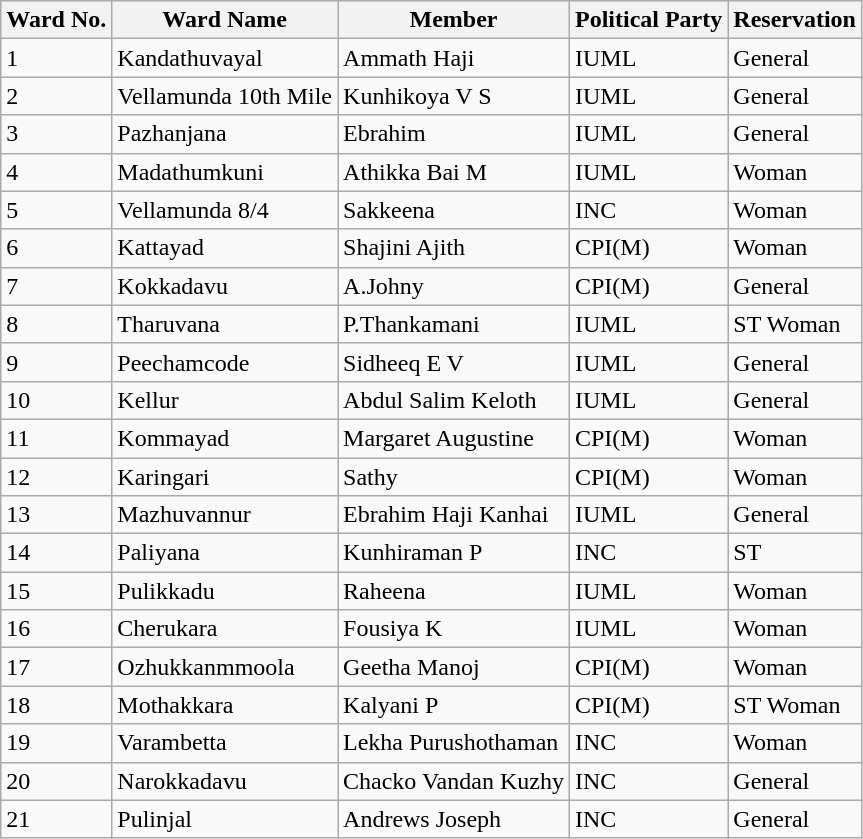<table class="wikitable">
<tr>
<th>Ward No.</th>
<th>Ward Name</th>
<th>Member</th>
<th>Political Party</th>
<th>Reservation</th>
</tr>
<tr>
<td>1</td>
<td>Kandathuvayal</td>
<td>Ammath Haji</td>
<td>IUML</td>
<td>General</td>
</tr>
<tr>
<td>2</td>
<td>Vellamunda 10th Mile</td>
<td>Kunhikoya V S</td>
<td>IUML</td>
<td>General</td>
</tr>
<tr>
<td>3</td>
<td>Pazhanjana</td>
<td>Ebrahim</td>
<td>IUML</td>
<td>General</td>
</tr>
<tr>
<td>4</td>
<td>Madathumkuni</td>
<td>Athikka Bai M</td>
<td>IUML</td>
<td>Woman</td>
</tr>
<tr>
<td>5</td>
<td>Vellamunda 8/4</td>
<td>Sakkeena</td>
<td>INC</td>
<td>Woman</td>
</tr>
<tr>
<td>6</td>
<td>Kattayad</td>
<td>Shajini Ajith</td>
<td>CPI(M)</td>
<td>Woman</td>
</tr>
<tr>
<td>7</td>
<td>Kokkadavu</td>
<td>A.Johny</td>
<td>CPI(M)</td>
<td>General</td>
</tr>
<tr>
<td>8</td>
<td>Tharuvana</td>
<td>P.Thankamani</td>
<td>IUML</td>
<td>ST Woman</td>
</tr>
<tr>
<td>9</td>
<td>Peechamcode</td>
<td>Sidheeq E V</td>
<td>IUML</td>
<td>General</td>
</tr>
<tr>
<td>10</td>
<td>Kellur</td>
<td>Abdul Salim Keloth</td>
<td>IUML</td>
<td>General</td>
</tr>
<tr>
<td>11</td>
<td>Kommayad</td>
<td>Margaret Augustine</td>
<td>CPI(M)</td>
<td>Woman</td>
</tr>
<tr>
<td>12</td>
<td>Karingari</td>
<td>Sathy</td>
<td>CPI(M)</td>
<td>Woman</td>
</tr>
<tr>
<td>13</td>
<td>Mazhuvannur</td>
<td>Ebrahim Haji Kanhai</td>
<td>IUML</td>
<td>General</td>
</tr>
<tr>
<td>14</td>
<td>Paliyana</td>
<td>Kunhiraman P</td>
<td>INC</td>
<td>ST</td>
</tr>
<tr>
<td>15</td>
<td>Pulikkadu</td>
<td>Raheena</td>
<td>IUML</td>
<td>Woman</td>
</tr>
<tr>
<td>16</td>
<td>Cherukara</td>
<td>Fousiya K</td>
<td>IUML</td>
<td>Woman</td>
</tr>
<tr>
<td>17</td>
<td>Ozhukkanmmoola</td>
<td>Geetha Manoj</td>
<td>CPI(M)</td>
<td>Woman</td>
</tr>
<tr>
<td>18</td>
<td>Mothakkara</td>
<td>Kalyani P</td>
<td>CPI(M)</td>
<td>ST Woman</td>
</tr>
<tr>
<td>19</td>
<td>Varambetta</td>
<td>Lekha Purushothaman</td>
<td>INC</td>
<td>Woman</td>
</tr>
<tr>
<td>20</td>
<td>Narokkadavu</td>
<td>Chacko Vandan Kuzhy</td>
<td>INC</td>
<td>General</td>
</tr>
<tr>
<td>21</td>
<td>Pulinjal</td>
<td>Andrews Joseph</td>
<td>INC</td>
<td>General</td>
</tr>
</table>
